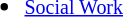<table>
<tr>
<td valign=top></td>
<td valign=top></td>
<td valign=top><br><ul><li><small><a href='#'>Social Work</a></small></li></ul></td>
</tr>
</table>
